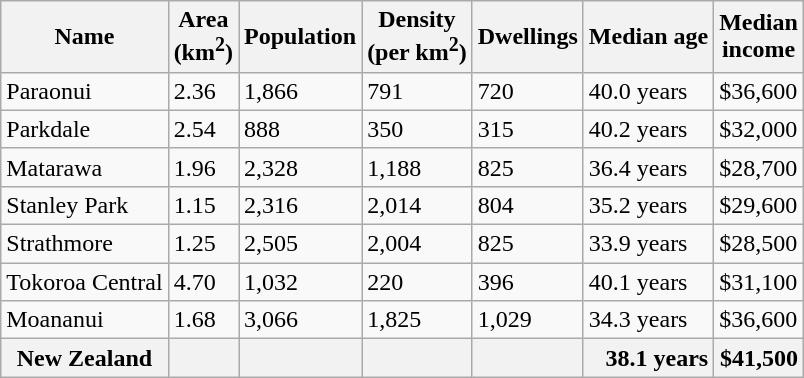<table class="wikitable defaultright col1left">
<tr>
<th>Name</th>
<th>Area<br>(km<sup>2</sup>)</th>
<th>Population</th>
<th>Density<br>(per km<sup>2</sup>)</th>
<th>Dwellings</th>
<th>Median age</th>
<th>Median<br>income</th>
</tr>
<tr>
<td>Paraonui</td>
<td>2.36</td>
<td>1,866</td>
<td>791</td>
<td>720</td>
<td>40.0 years</td>
<td>$36,600</td>
</tr>
<tr>
<td>Parkdale</td>
<td>2.54</td>
<td>888</td>
<td>350</td>
<td>315</td>
<td>40.2 years</td>
<td>$32,000</td>
</tr>
<tr>
<td>Matarawa</td>
<td>1.96</td>
<td>2,328</td>
<td>1,188</td>
<td>825</td>
<td>36.4 years</td>
<td>$28,700</td>
</tr>
<tr>
<td>Stanley Park</td>
<td>1.15</td>
<td>2,316</td>
<td>2,014</td>
<td>804</td>
<td>35.2 years</td>
<td>$29,600</td>
</tr>
<tr>
<td>Strathmore</td>
<td>1.25</td>
<td>2,505</td>
<td>2,004</td>
<td>825</td>
<td>33.9 years</td>
<td>$28,500</td>
</tr>
<tr>
<td>Tokoroa Central</td>
<td>4.70</td>
<td>1,032</td>
<td>220</td>
<td>396</td>
<td>40.1 years</td>
<td>$31,100</td>
</tr>
<tr>
<td>Moananui</td>
<td>1.68</td>
<td>3,066</td>
<td>1,825</td>
<td>1,029</td>
<td>34.3 years</td>
<td>$36,600</td>
</tr>
<tr>
<th>New Zealand</th>
<th></th>
<th></th>
<th></th>
<th></th>
<th style="text-align:right;">38.1 years</th>
<th style="text-align:right;">$41,500</th>
</tr>
</table>
